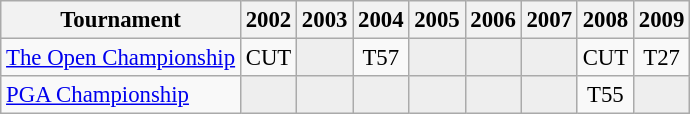<table class="wikitable" style="font-size:95%;text-align:center;">
<tr>
<th>Tournament</th>
<th>2002</th>
<th>2003</th>
<th>2004</th>
<th>2005</th>
<th>2006</th>
<th>2007</th>
<th>2008</th>
<th>2009</th>
</tr>
<tr>
<td align=left><a href='#'>The Open Championship</a></td>
<td>CUT</td>
<td style="background:#eeeeee;"></td>
<td>T57</td>
<td style="background:#eeeeee;"></td>
<td style="background:#eeeeee;"></td>
<td style="background:#eeeeee;"></td>
<td>CUT</td>
<td>T27</td>
</tr>
<tr>
<td align=left><a href='#'>PGA Championship</a></td>
<td style="background:#eeeeee;"></td>
<td style="background:#eeeeee;"></td>
<td style="background:#eeeeee;"></td>
<td style="background:#eeeeee;"></td>
<td style="background:#eeeeee;"></td>
<td style="background:#eeeeee;"></td>
<td>T55</td>
<td style="background:#eeeeee;"></td>
</tr>
</table>
